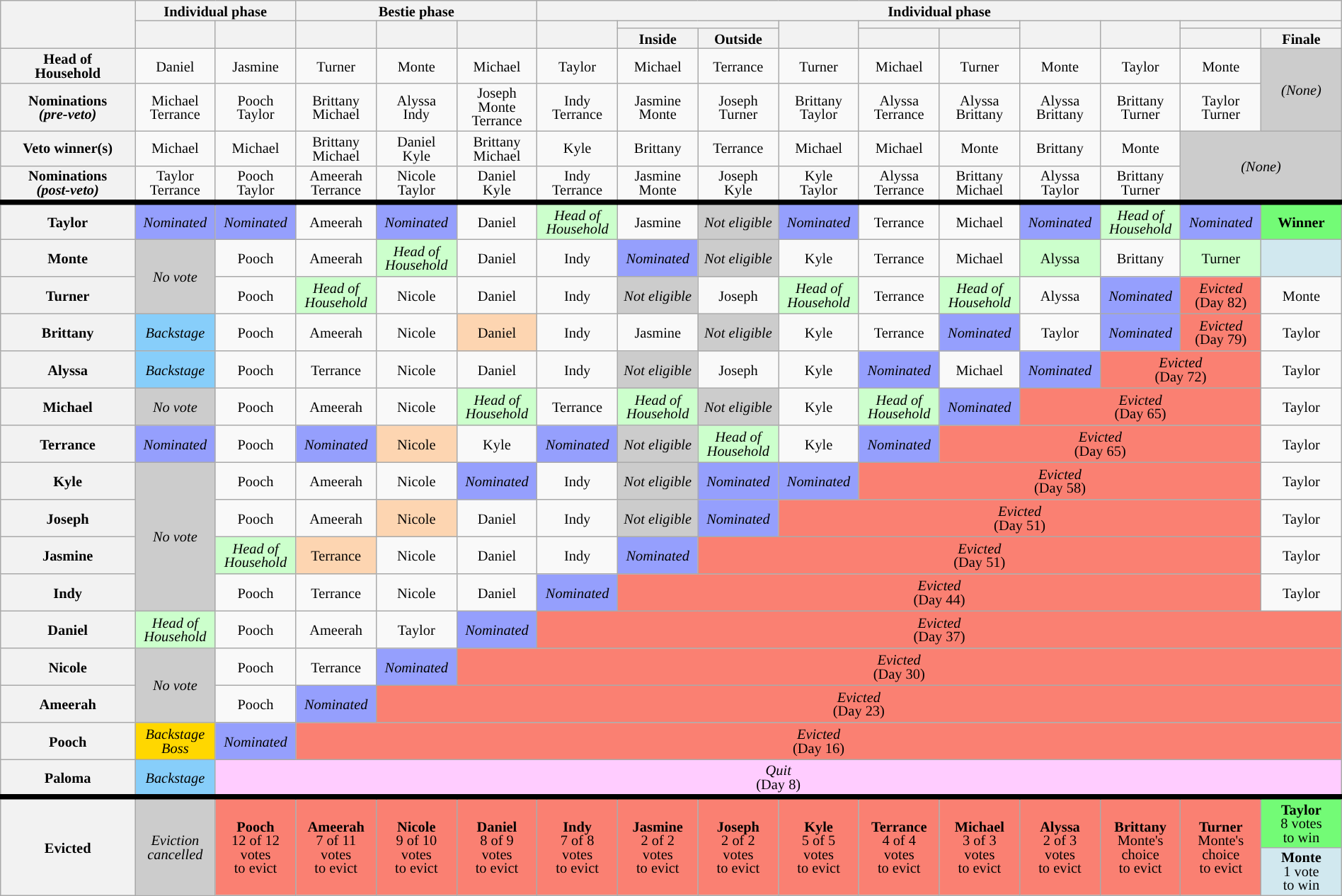<table class="wikitable" style="text-align:center; line-height:13px; font-size:85%; width:100%;">
<tr>
<th rowspan="3" scope="col"></th>
<th colspan="2">Individual phase</th>
<th colspan="3">Bestie phase</th>
<th colspan="10">Individual phase</th>
</tr>
<tr>
<th rowspan="2" scope="col" style="width:6%"></th>
<th rowspan="2" scope="col" style="width:6%"></th>
<th rowspan="2" scope="col" style="width:6%"></th>
<th rowspan="2" scope="col" style="width:6%"></th>
<th rowspan="2" scope="col" style="width:6%"></th>
<th rowspan="2" scope="col" style="width:6%"></th>
<th colspan="2" scope="colgroup" style="width:6%"></th>
<th rowspan="2" scope="col" style="width:6%"></th>
<th colspan="2" scope="colgroup" style="width:6%"></th>
<th rowspan="2" scope="col" style="width:6%"></th>
<th rowspan="2" scope="col" style="width:6%"></th>
<th colspan="2" scope="colgroup" style="width:6%"></th>
</tr>
<tr>
<th scope="col" style="width:6%">Inside</th>
<th scope="col" style="width:6%">Outside</th>
<th scope="col" style="width:6%"></th>
<th scope="col" style="width:6%"></th>
<th scope="col" style="width:6%"></th>
<th scope="col" style="width:6%">Finale</th>
</tr>
<tr>
<th scope="row">Head of<br>Household</th>
<td>Daniel</td>
<td>Jasmine</td>
<td>Turner</td>
<td>Monte</td>
<td>Michael</td>
<td>Taylor</td>
<td>Michael</td>
<td>Terrance</td>
<td>Turner</td>
<td>Michael</td>
<td>Turner</td>
<td>Monte</td>
<td>Taylor</td>
<td>Monte</td>
<td rowspan="2" bgcolor="#ccc"><em>(None)</em></td>
</tr>
<tr>
<th scope="row">Nominations<br><em>(pre-veto)</em></th>
<td>Michael<br>Terrance</td>
<td>Pooch<br>Taylor</td>
<td>Brittany<br>Michael</td>
<td>Alyssa<br>Indy</td>
<td>Joseph<br>Monte<br>Terrance</td>
<td>Indy<br>Terrance</td>
<td>Jasmine<br>Monte</td>
<td>Joseph<br>Turner</td>
<td>Brittany<br>Taylor</td>
<td>Alyssa<br>Terrance</td>
<td>Alyssa<br>Brittany</td>
<td>Alyssa<br>Brittany</td>
<td>Brittany<br>Turner</td>
<td>Taylor<br>Turner</td>
</tr>
<tr>
<th scope="row">Veto winner(s)</th>
<td>Michael</td>
<td>Michael</td>
<td>Brittany<br>Michael</td>
<td>Daniel<br>Kyle</td>
<td>Brittany<br>Michael</td>
<td>Kyle</td>
<td>Brittany</td>
<td>Terrance</td>
<td>Michael</td>
<td>Michael</td>
<td>Monte</td>
<td>Brittany</td>
<td>Monte</td>
<td rowspan="2" colspan="2" bgcolor=#ccc><em>(None)</em></td>
</tr>
<tr>
<th scope="row">Nominations<br><em>(post-veto)</em></th>
<td>Taylor<br>Terrance</td>
<td>Pooch<br>Taylor</td>
<td>Ameerah<br>Terrance</td>
<td>Nicole<br>Taylor</td>
<td>Daniel<br>Kyle</td>
<td>Indy<br>Terrance</td>
<td>Jasmine<br>Monte</td>
<td>Joseph<br>Kyle</td>
<td>Kyle<br>Taylor</td>
<td>Alyssa<br>Terrance</td>
<td>Brittany<br>Michael</td>
<td>Alyssa<br>Taylor</td>
<td>Brittany<br>Turner</td>
</tr>
<tr style="border-top:5px solid; height:35px"">
<th scope="row">Taylor</th>
<td style="background:#959FFD"><em>Nominated</em></td>
<td style="background:#959FFD"><em>Nominated</em></td>
<td>Ameerah</td>
<td style="background:#959FFD"><em>Nominated</em></td>
<td>Daniel</td>
<td style="background:#CCFFCC;"><em>Head of<br>Household</em></td>
<td>Jasmine</td>
<td style="background:#CCCCCC;"><em>Not eligible</em></td>
<td style="background:#959FFD"><em>Nominated</em></td>
<td>Terrance</td>
<td>Michael</td>
<td style="background:#959FFD"><em>Nominated</em></td>
<td style="background:#CCFFCC;"><em>Head of<br>Household</em></td>
<td style="background:#959FFD"><em>Nominated</em></td>
<td style="background:#73FB76"><strong>Winner</strong></td>
</tr>
<tr style="height:35px">
<th scope="row">Monte</th>
<td rowspan="2" style="background:#CCCCCC;"><em>No vote</em></td>
<td>Pooch</td>
<td>Ameerah</td>
<td style="background:#CCFFCC;"><em>Head of<br>Household</em></td>
<td>Daniel</td>
<td>Indy</td>
<td style="background:#959FFD"><em>Nominated</em></td>
<td style="background:#CCCCCC;"><em>Not eligible</em></td>
<td>Kyle</td>
<td>Terrance</td>
<td>Michael</td>
<td style="background:#CCFFCC;">Alyssa</td>
<td>Brittany</td>
<td style="background:#CCFFCC;">Turner</td>
<td style="background:#D1E8EF"></td>
</tr>
<tr style="height:35px">
<th scope="row">Turner</th>
<td>Pooch</td>
<td style="background:#CCFFCC;"><em>Head of<br>Household</em></td>
<td>Nicole</td>
<td>Daniel</td>
<td>Indy</td>
<td style="background:#CCCCCC;"><em>Not eligible</em></td>
<td>Joseph</td>
<td style="background:#CCFFCC;"><em>Head of<br>Household</em></td>
<td>Terrance</td>
<td style="background:#CCFFCC;"><em>Head of<br>Household</em></td>
<td>Alyssa</td>
<td style="background:#959FFD"><em>Nominated</em></td>
<td colspan="1" style="background:salmon"><em>Evicted</em><br>(Day 82)</td>
<td>Monte</td>
</tr>
<tr style="height:35px">
<th scope="row">Brittany</th>
<td style="background:#87CEFA"><em>Backstage</em></td>
<td>Pooch</td>
<td>Ameerah</td>
<td>Nicole</td>
<td style="background:#FDD5B1">Daniel</td>
<td>Indy</td>
<td>Jasmine</td>
<td style="background:#CCCCCC;"><em>Not eligible</em></td>
<td>Kyle</td>
<td>Terrance</td>
<td style="background:#959FFD"><em>Nominated</em></td>
<td>Taylor</td>
<td style="background:#959FFD"><em>Nominated</em></td>
<td colspan="1" style="background:salmon"><em>Evicted</em><br>(Day 79)</td>
<td>Taylor</td>
</tr>
<tr style="height:35px">
<th scope="row">Alyssa</th>
<td style="background:#87CEFA"><em>Backstage</em></td>
<td>Pooch</td>
<td>Terrance</td>
<td>Nicole</td>
<td>Daniel</td>
<td>Indy</td>
<td style="background:#CCCCCC;"><em>Not eligible</em></td>
<td>Joseph</td>
<td>Kyle</td>
<td style="background:#959FFD"><em>Nominated</em></td>
<td>Michael</td>
<td style="background:#959FFD"><em>Nominated</em></td>
<td colspan="2" style="background:salmon"><em>Evicted</em><br>(Day 72)</td>
<td>Taylor</td>
</tr>
<tr style="height:35px">
<th scope="row">Michael</th>
<td style="background:#CCCCCC;"><em>No vote</em></td>
<td>Pooch</td>
<td>Ameerah</td>
<td>Nicole</td>
<td style="background:#CCFFCC;"><em>Head of<br>Household</em></td>
<td>Terrance</td>
<td style="background:#CCFFCC;"><em>Head of<br>Household</em></td>
<td style="background:#CCCCCC;"><em>Not eligible</em></td>
<td>Kyle</td>
<td style="background:#CCFFCC;"><em>Head of<br>Household</em></td>
<td style="background:#959FFD"><em>Nominated</em></td>
<td colspan="3" style="background:salmon"><em>Evicted</em><br>(Day 65)</td>
<td>Taylor</td>
</tr>
<tr style="height:35px">
<th scope="row">Terrance</th>
<td style="background:#959FFD"><em>Nominated</em></td>
<td>Pooch</td>
<td style="background:#959FFD"><em>Nominated</em></td>
<td style="background:#FDD5B1">Nicole</td>
<td>Kyle</td>
<td style="background:#959FFD"><em>Nominated</em></td>
<td style="background:#CCCCCC;"><em>Not eligible</em></td>
<td style="background:#CCFFCC;"><em>Head of<br>Household</em></td>
<td>Kyle</td>
<td style="background:#959FFD"><em>Nominated</em></td>
<td colspan="4" style="background:salmon"><em>Evicted</em><br>(Day 65)</td>
<td>Taylor</td>
</tr>
<tr style="height:35px">
<th scope="row">Kyle</th>
<td rowspan="4" style="background:#CCCCCC;"><em>No vote</em></td>
<td>Pooch</td>
<td>Ameerah</td>
<td>Nicole</td>
<td style="background:#959FFD"><em>Nominated</em></td>
<td>Indy</td>
<td style="background:#CCCCCC;"><em>Not eligible</em></td>
<td style="background:#959FFD"><em>Nominated</em></td>
<td style="background:#959FFD"><em>Nominated</em></td>
<td colspan="5" style="background:salmon"><em>Evicted</em><br>(Day 58)</td>
<td>Taylor</td>
</tr>
<tr style="height:35px">
<th scope="row">Joseph</th>
<td>Pooch</td>
<td>Ameerah</td>
<td style="background:#FDD5B1">Nicole</td>
<td>Daniel</td>
<td>Indy</td>
<td style="background:#CCCCCC;"><em>Not eligible</em></td>
<td style="background:#959FFD"><em>Nominated</em></td>
<td colspan="6" style="background:salmon"><em>Evicted</em><br>(Day 51)</td>
<td>Taylor</td>
</tr>
<tr style="height:35px">
<th scope="row">Jasmine</th>
<td style="background:#CCFFCC;"><em>Head of<br>Household</em></td>
<td style="background:#FDD5B1">Terrance</td>
<td>Nicole</td>
<td>Daniel</td>
<td>Indy</td>
<td style="background:#959FFD"><em>Nominated</em></td>
<td colspan="7" style="background:salmon"><em>Evicted</em><br>(Day 51)</td>
<td>Taylor</td>
</tr>
<tr style="height:35px">
<th scope="row">Indy</th>
<td>Pooch</td>
<td>Terrance</td>
<td>Nicole</td>
<td>Daniel</td>
<td style="background:#959FFD"><em>Nominated</em></td>
<td colspan="8" style="background:salmon"><em>Evicted</em><br>(Day 44)</td>
<td>Taylor</td>
</tr>
<tr style="height:35px">
<th scope="row">Daniel</th>
<td style="background:#CCFFCC;"><em>Head of<br>Household</em></td>
<td>Pooch</td>
<td>Ameerah</td>
<td>Taylor</td>
<td style="background:#959FFD"><em>Nominated</em></td>
<td colspan="10" style="background:salmon"><em>Evicted</em><br>(Day 37)</td>
</tr>
<tr style="height:35px">
<th scope="row">Nicole</th>
<td rowspan="2" style="background:#CCCCCC;"><em>No vote</em></td>
<td>Pooch</td>
<td>Terrance</td>
<td style="background:#959FFD"><em>Nominated</em></td>
<td colspan="11" style="background:salmon"><em>Evicted</em><br>(Day 30)</td>
</tr>
<tr style="height:35px">
<th scope="row">Ameerah</th>
<td>Pooch</td>
<td style="background:#959FFD"><em>Nominated</em></td>
<td colspan="12" style="background:salmon"><em>Evicted</em><br>(Day 23)</td>
</tr>
<tr style="height:35px">
<th scope="row">Pooch</th>
<td style="background:gold"><em>Backstage<br>Boss</em></td>
<td style="background:#959FFD"><em>Nominated</em></td>
<td colspan="13" style="background:salmon"><em>Evicted</em><br>(Day 16)</td>
</tr>
<tr style="height:35px">
<th scope="row">Paloma</th>
<td style="background:#87CEFA"><em>Backstage</em></td>
<td colspan="14" style="background:#fcf"><em>Quit</em><br>(Day 8)</td>
</tr>
<tr style="border-top:5px solid">
<th scope="rowgroup" rowspan="2">Evicted</th>
<td rowspan="2" ; style="background:#CCCCCC"><em>Eviction<br>cancelled</em></td>
<td rowspan="2" style="background:salmon"><strong>Pooch</strong><br>12 of 12<br>votes<br>to evict</td>
<td rowspan="2" style="background:salmon"><strong>Ameerah</strong><br>7 of 11<br>votes<br>to evict</td>
<td rowspan="2" style="background:salmon"><strong>Nicole</strong><br>9 of 10<br>votes<br>to evict</td>
<td rowspan="2" style="background:salmon"><strong>Daniel</strong><br>8 of 9<br>votes<br>to evict</td>
<td rowspan="2" style="background:salmon"><strong>Indy</strong><br>7 of 8<br>votes<br>to evict</td>
<td rowspan="2" style="background:salmon"><strong>Jasmine</strong><br>2 of 2<br>votes<br>to evict</td>
<td rowspan="2" style="background:salmon"><strong>Joseph</strong><br>2 of 2<br>votes<br>to evict</td>
<td rowspan="2" style="background:salmon"><strong>Kyle</strong><br>5 of 5<br>votes<br>to evict</td>
<td rowspan="2" style="background:salmon"><strong>Terrance</strong> <br>4 of 4<br>votes<br>to evict</td>
<td rowspan="2" style="background:salmon"><strong>Michael</strong> <br>3 of 3<br>votes<br>to evict</td>
<td rowspan="2" style="background:salmon"><strong>Alyssa</strong> <br>2 of 3<br>votes<br>to evict</td>
<td rowspan="2" style="background:salmon"><strong>Brittany</strong> <br>Monte's<br>choice<br>to evict</td>
<td rowspan="2" style="background:salmon"><strong>Turner</strong> <br>Monte's<br>choice<br>to evict</td>
<td style="background:#73FB76"><strong>Taylor</strong> <br>8 votes<br>to win</td>
</tr>
<tr>
<td style="background:#D1E8EF"><strong>Monte</strong> <br>1 vote<br>to win</td>
</tr>
</table>
